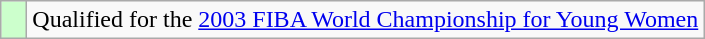<table class="wikitable">
<tr>
<td width=10px bgcolor="#ccffcc"></td>
<td>Qualified for the <a href='#'>2003 FIBA World Championship for Young Women</a></td>
</tr>
</table>
